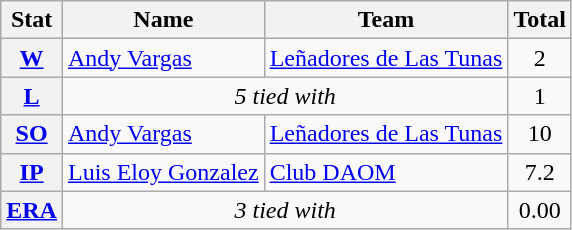<table class=wikitable>
<tr>
<th scope="col">Stat</th>
<th scope="col">Name</th>
<th scope="col">Team</th>
<th scope="col">Total</th>
</tr>
<tr>
<th scope="row"><a href='#'>W</a></th>
<td> <a href='#'>Andy Vargas</a></td>
<td> <a href='#'>Leñadores de Las Tunas</a></td>
<td align=center>2</td>
</tr>
<tr>
<th scope="row"><a href='#'>L</a></th>
<td colspan=2 align=center><em>5 tied with</em></td>
<td align=center>1</td>
</tr>
<tr>
<th scope="row"><a href='#'>SO</a></th>
<td> <a href='#'>Andy Vargas</a></td>
<td> <a href='#'>Leñadores de Las Tunas</a></td>
<td align=center>10</td>
</tr>
<tr>
<th scope="row"><a href='#'>IP</a></th>
<td> <a href='#'>Luis Eloy Gonzalez</a></td>
<td> <a href='#'>Club DAOM</a></td>
<td align=center>7.2</td>
</tr>
<tr>
<th scope="row"><a href='#'>ERA</a></th>
<td colspan=2 align=center><em>3 tied with</em></td>
<td align=center>0.00</td>
</tr>
</table>
